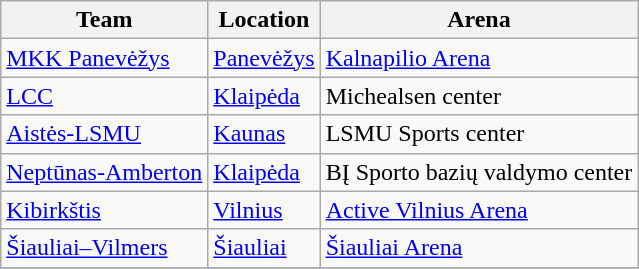<table class="wikitable sortable" style="text-align:left;">
<tr>
<th>Team</th>
<th>Location</th>
<th>Arena</th>
</tr>
<tr>
<td><a href='#'>MKK Panevėžys</a></td>
<td><a href='#'>Panevėžys</a></td>
<td><a href='#'>Kalnapilio Arena</a></td>
</tr>
<tr>
<td><a href='#'>LCC</a></td>
<td><a href='#'>Klaipėda</a></td>
<td>Michealsen center</td>
</tr>
<tr>
<td><a href='#'>Aistės-LSMU</a></td>
<td><a href='#'>Kaunas</a></td>
<td>LSMU Sports center</td>
</tr>
<tr>
<td><a href='#'>Neptūnas-Amberton</a></td>
<td><a href='#'>Klaipėda</a></td>
<td>BĮ Sporto bazių valdymo center</td>
</tr>
<tr>
<td><a href='#'>Kibirkštis</a></td>
<td><a href='#'>Vilnius</a></td>
<td><a href='#'>Active Vilnius Arena</a></td>
</tr>
<tr>
<td><a href='#'>Šiauliai–Vilmers</a></td>
<td><a href='#'>Šiauliai</a></td>
<td><a href='#'>Šiauliai Arena</a></td>
</tr>
<tr>
</tr>
</table>
